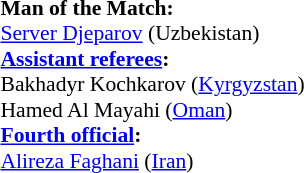<table style="width:50%; font-size:90%;">
<tr>
<td><br><strong>Man of the Match:</strong>
<br><a href='#'>Server Djeparov</a> (Uzbekistan)<br><strong><a href='#'>Assistant referees</a>:</strong>
<br>Bakhadyr Kochkarov (<a href='#'>Kyrgyzstan</a>)
<br>Hamed Al Mayahi (<a href='#'>Oman</a>)
<br><strong><a href='#'>Fourth official</a>:</strong>
<br><a href='#'>Alireza Faghani</a> (<a href='#'>Iran</a>)</td>
</tr>
</table>
